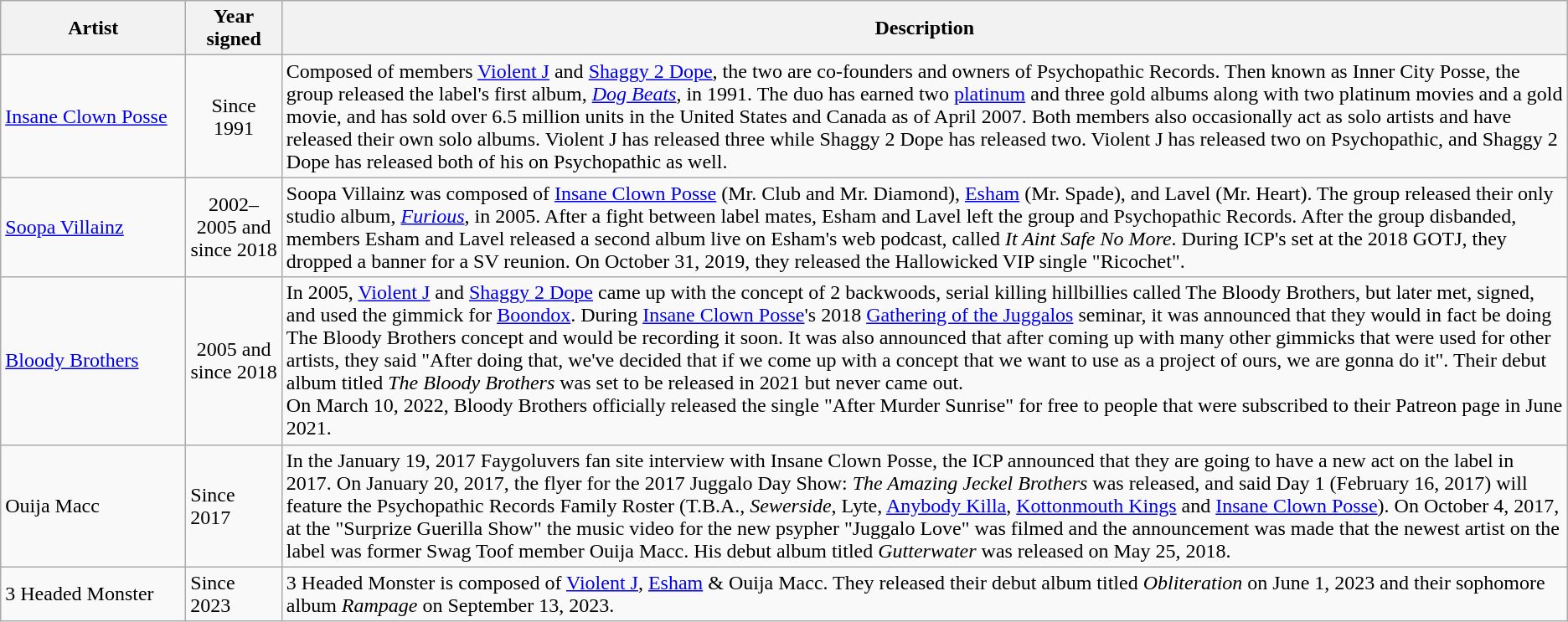<table class="wikitable">
<tr>
<th style="width:140px;">Artist</th>
<th>Year signed</th>
<th>Description</th>
</tr>
<tr>
<td><a href='#'>Insane Clown Posse</a></td>
<td style="text-align:center;">Since 1991</td>
<td>Composed of members <a href='#'>Violent J</a> and <a href='#'>Shaggy 2 Dope</a>, the two are co-founders and owners of Psychopathic Records. Then known as Inner City Posse, the group released the label's first album, <em><a href='#'>Dog Beats</a></em>, in 1991. The duo has earned two <a href='#'>platinum</a> and three gold albums along with two platinum movies and a gold movie, and has sold over 6.5 million units in the United States and Canada as of April 2007. Both members also occasionally act as solo artists and have released their own solo albums. Violent J has released three while Shaggy 2 Dope has released two. Violent J has released two on Psychopathic, and Shaggy 2 Dope has released both of his on Psychopathic as well.</td>
</tr>
<tr>
<td><a href='#'>Soopa Villainz</a></td>
<td style="text-align:center;">2002–2005 and since 2018</td>
<td>Soopa Villainz was composed of <a href='#'>Insane Clown Posse</a> (Mr. Club and Mr. Diamond), <a href='#'>Esham</a> (Mr. Spade), and Lavel (Mr. Heart). The group released their only studio album, <em><a href='#'>Furious</a></em>, in 2005. After a fight between label mates, Esham and Lavel left the group and Psychopathic Records. After the group disbanded, members Esham and Lavel released a second album live on Esham's web podcast, called <em>It Aint Safe No More</em>. During ICP's set at the 2018 GOTJ, they dropped a banner for a SV reunion. On October 31, 2019, they released the Hallowicked VIP single "Ricochet".</td>
</tr>
<tr>
<td><a href='#'>Bloody Brothers</a></td>
<td style="text-align:center;">2005 and since 2018</td>
<td>In 2005, <a href='#'>Violent J</a> and <a href='#'>Shaggy 2 Dope</a> came up with the concept of 2 backwoods, serial killing hillbillies called The Bloody Brothers, but later met, signed, and used the gimmick for <a href='#'>Boondox</a>. During <a href='#'>Insane Clown Posse</a>'s 2018 <a href='#'>Gathering of the Juggalos</a> seminar, it was announced that they would in fact be doing The Bloody Brothers concept and would be recording it soon. It was also announced that after coming up with many other gimmicks that were used for other artists, they said "After doing that, we've decided that if we come up with a concept that we want to use as a project of ours, we are gonna do it". Their debut album titled <em>The Bloody Brothers</em> was set to be released in 2021 but never came out.<br>On March 10, 2022,
Bloody Brothers officially released the single "After Murder Sunrise" for free to people that were subscribed to their Patreon page in June 2021.</td>
</tr>
<tr>
<td>Ouija Macc</td>
<td>Since 2017</td>
<td>In the January 19, 2017 Faygoluvers fan site interview with Insane Clown Posse, the ICP announced that they are going to have a new act on the label in 2017. On January 20, 2017, the flyer for the 2017 Juggalo Day Show: <em>The Amazing Jeckel Brothers</em> was released, and said Day 1 (February 16, 2017) will feature the Psychopathic Records Family Roster (T.B.A., <em>Sewerside</em>, Lyte, <a href='#'>Anybody Killa</a>, <a href='#'>Kottonmouth Kings</a> and <a href='#'>Insane Clown Posse</a>). On October 4, 2017, at the "Surprize Guerilla Show" the music video for the new psypher "Juggalo Love" was filmed and the announcement was made that the newest artist on the label was former Swag Toof member Ouija Macc. His debut album titled <em>Gutterwater</em> was released on May 25, 2018.</td>
</tr>
<tr>
<td>3 Headed Monster</td>
<td>Since 2023</td>
<td>3 Headed Monster is composed of <a href='#'>Violent J</a>, <a href='#'>Esham</a> & Ouija Macc. They released their debut album titled <em>Obliteration</em> on June 1, 2023 and their sophomore album <em>Rampage</em> on September 13, 2023.</td>
</tr>
</table>
